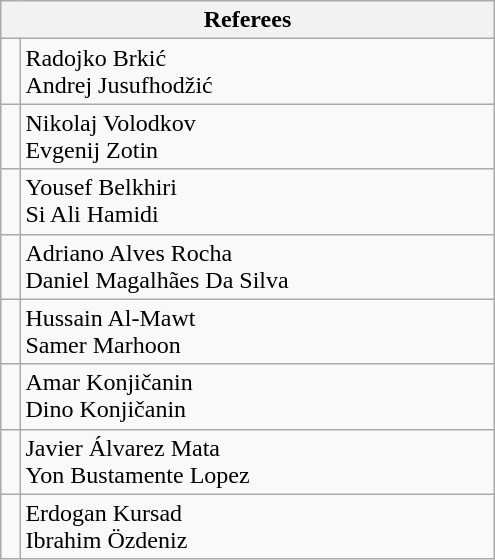<table class="wikitable" style="width:330px;">
<tr>
<th colspan=2>Referees</th>
</tr>
<tr>
<td align=left></td>
<td>Radojko Brkić<br>Andrej Jusufhodžić</td>
</tr>
<tr>
<td align=left></td>
<td>Nikolaj Volodkov<br>Evgenij Zotin</td>
</tr>
<tr>
<td align=left></td>
<td>Yousef Belkhiri<br>Si Ali Hamidi</td>
</tr>
<tr>
<td align=left></td>
<td>Adriano Alves Rocha<br>Daniel Magalhães Da Silva</td>
</tr>
<tr>
<td align=left></td>
<td>Hussain Al-Mawt<br>Samer Marhoon</td>
</tr>
<tr>
<td align=left></td>
<td>Amar Konjičanin<br>Dino Konjičanin</td>
</tr>
<tr>
<td align=left></td>
<td>Javier Álvarez Mata<br>Yon Bustamente Lopez</td>
</tr>
<tr>
<td align=left></td>
<td>Erdogan Kursad<br>Ibrahim Özdeniz</td>
</tr>
</table>
